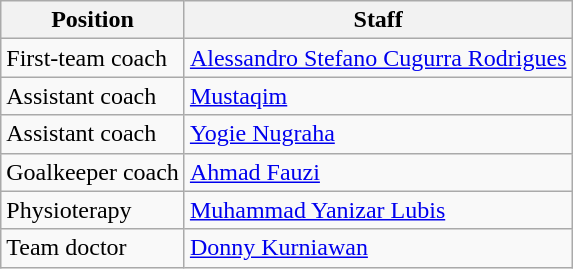<table class="wikitable">
<tr>
<th>Position</th>
<th>Staff</th>
</tr>
<tr>
<td>First-team coach</td>
<td> <a href='#'>Alessandro Stefano Cugurra Rodrigues</a></td>
</tr>
<tr>
<td>Assistant coach</td>
<td> <a href='#'>Mustaqim</a></td>
</tr>
<tr>
<td>Assistant coach</td>
<td> <a href='#'>Yogie Nugraha</a></td>
</tr>
<tr>
<td>Goalkeeper coach</td>
<td> <a href='#'>Ahmad Fauzi</a></td>
</tr>
<tr>
<td>Physioterapy</td>
<td> <a href='#'>Muhammad Yanizar Lubis</a></td>
</tr>
<tr>
<td>Team doctor</td>
<td> <a href='#'>Donny Kurniawan</a></td>
</tr>
</table>
